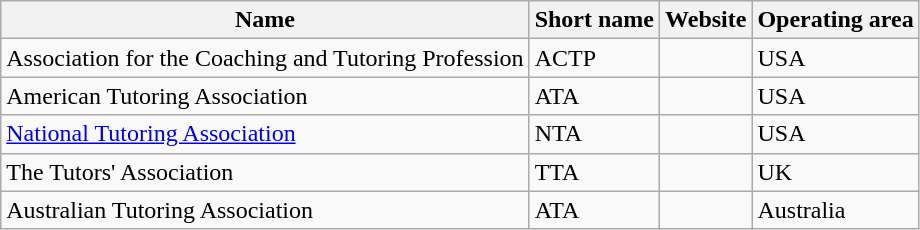<table class="wikitable">
<tr>
<th>Name</th>
<th>Short name</th>
<th>Website</th>
<th>Operating area </th>
</tr>
<tr>
<td>Association for the Coaching and Tutoring Profession</td>
<td>ACTP</td>
<td></td>
<td>USA</td>
</tr>
<tr>
<td>American Tutoring Association</td>
<td>ATA</td>
<td></td>
<td>USA</td>
</tr>
<tr>
<td><a href='#'>National Tutoring Association</a></td>
<td>NTA</td>
<td></td>
<td>USA</td>
</tr>
<tr>
<td>The Tutors' Association</td>
<td>TTA</td>
<td></td>
<td>UK</td>
</tr>
<tr>
<td>Australian Tutoring Association</td>
<td>ATA</td>
<td></td>
<td>Australia</td>
</tr>
</table>
